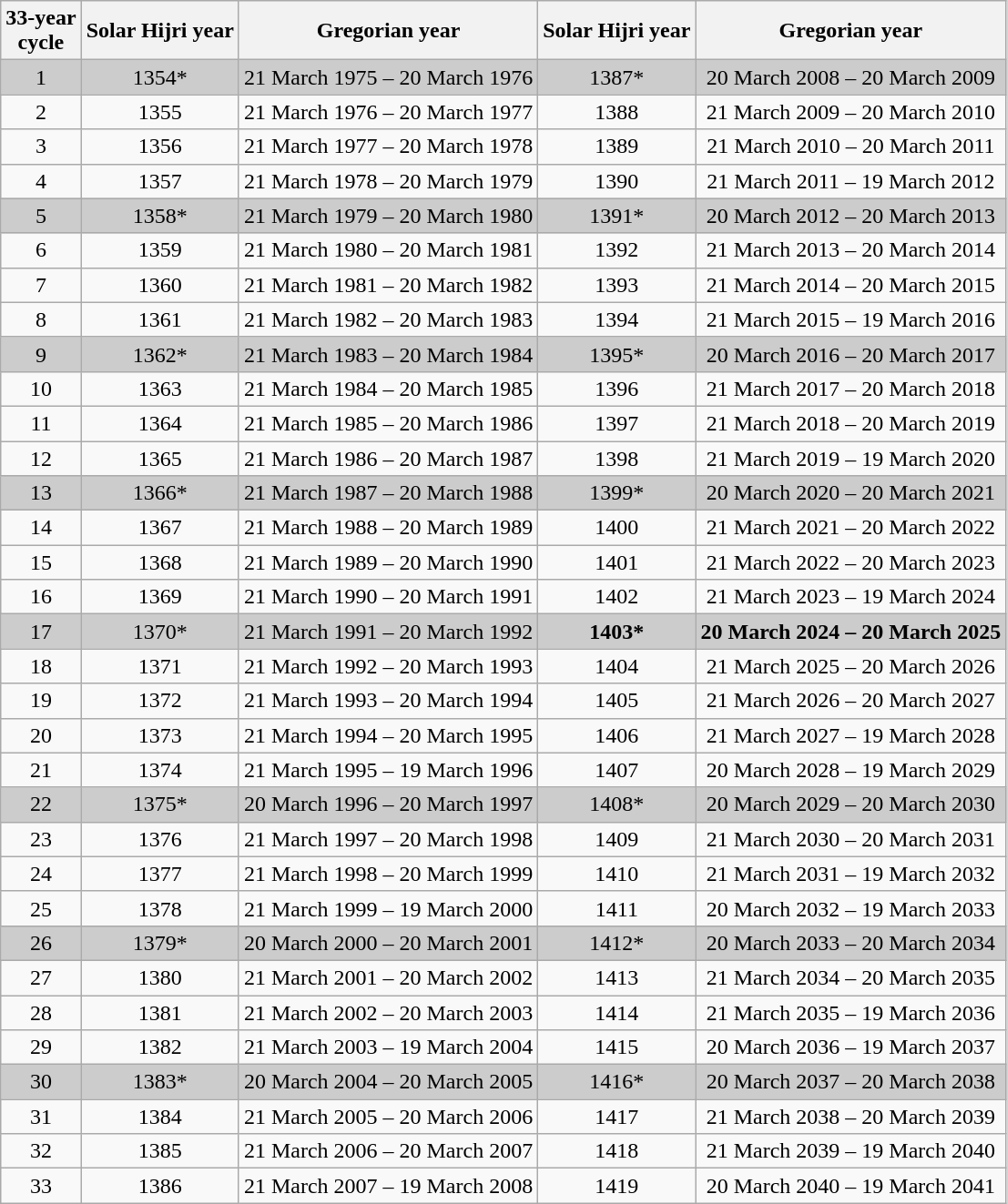<table class="wikitable">
<tr>
<th>33-year <br> cycle</th>
<th>Solar Hijri year</th>
<th>Gregorian year</th>
<th>Solar Hijri year</th>
<th>Gregorian year</th>
</tr>
<tr style="text-align:center; background:#ccc;">
<td>1</td>
<td>1354*</td>
<td>21 March 1975 – 20 March 1976</td>
<td>1387*</td>
<td>20 March 2008 – 20 March 2009</td>
</tr>
<tr style="text-align:center;">
<td>2</td>
<td>1355</td>
<td>21 March 1976 – 20 March 1977</td>
<td>1388</td>
<td>21 March 2009 – 20 March 2010</td>
</tr>
<tr style="text-align:center;">
<td>3</td>
<td>1356</td>
<td>21 March 1977 – 20 March 1978</td>
<td>1389</td>
<td>21 March 2010 – 20 March 2011</td>
</tr>
<tr style="text-align:center;">
<td>4</td>
<td>1357</td>
<td>21 March 1978 – 20 March 1979</td>
<td>1390</td>
<td>21 March 2011 – 19 March 2012</td>
</tr>
<tr style="text-align:center; background:#ccc;">
<td>5</td>
<td>1358*</td>
<td>21 March 1979 – 20 March 1980</td>
<td>1391*</td>
<td>20 March 2012 – 20 March 2013</td>
</tr>
<tr style="text-align:center;">
<td>6</td>
<td>1359</td>
<td>21 March 1980 – 20 March 1981</td>
<td>1392</td>
<td>21 March 2013 – 20 March 2014</td>
</tr>
<tr style="text-align:center;">
<td>7</td>
<td>1360</td>
<td>21 March 1981 – 20 March 1982</td>
<td>1393</td>
<td>21 March 2014 – 20 March 2015</td>
</tr>
<tr style="text-align:center;">
<td>8</td>
<td>1361</td>
<td>21 March 1982 – 20 March 1983</td>
<td>1394</td>
<td>21 March 2015 – 19 March 2016</td>
</tr>
<tr style="text-align:center; background:#ccc;">
<td>9</td>
<td>1362*</td>
<td>21 March 1983 – 20 March 1984</td>
<td>1395*</td>
<td>20 March 2016 – 20 March 2017</td>
</tr>
<tr style="text-align:center;">
<td>10</td>
<td>1363</td>
<td>21 March 1984 – 20 March 1985</td>
<td>1396</td>
<td>21 March 2017 – 20 March 2018</td>
</tr>
<tr style="text-align:center;">
<td>11</td>
<td>1364</td>
<td>21 March 1985 – 20 March 1986</td>
<td>1397</td>
<td>21 March 2018 – 20 March 2019</td>
</tr>
<tr style="text-align:center;">
<td>12</td>
<td>1365</td>
<td>21 March 1986 – 20 March 1987</td>
<td>1398</td>
<td>21 March 2019 – 19 March 2020</td>
</tr>
<tr style="text-align:center; background:#ccc;">
<td>13</td>
<td>1366*</td>
<td>21 March 1987 – 20 March 1988</td>
<td>1399*</td>
<td>20 March 2020 – 20 March 2021</td>
</tr>
<tr style="text-align:center;">
<td>14</td>
<td>1367</td>
<td>21 March 1988 – 20 March 1989</td>
<td>1400</td>
<td>21 March 2021 – 20 March 2022</td>
</tr>
<tr style="text-align:center;">
<td>15</td>
<td>1368</td>
<td>21 March 1989 – 20 March 1990</td>
<td>1401</td>
<td>21 March 2022 – 20 March 2023</td>
</tr>
<tr style="text-align:center;">
<td>16</td>
<td>1369</td>
<td>21 March 1990 – 20 March 1991</td>
<td>1402</td>
<td>21 March 2023 – 19 March 2024</td>
</tr>
<tr style="text-align:center; background:#ccc;">
<td>17</td>
<td>1370*</td>
<td>21 March 1991 – 20 March 1992</td>
<td><strong>1403*</strong></td>
<td><strong>20 March 2024 – 20 March 2025</strong></td>
</tr>
<tr style="text-align:center;">
<td>18</td>
<td>1371</td>
<td>21 March 1992 – 20 March 1993</td>
<td>1404</td>
<td>21 March 2025 – 20 March 2026</td>
</tr>
<tr style="text-align:center;">
<td>19</td>
<td>1372</td>
<td>21 March 1993 – 20 March 1994</td>
<td>1405</td>
<td>21 March 2026 – 20 March 2027</td>
</tr>
<tr style="text-align:center;">
<td>20</td>
<td>1373</td>
<td>21 March 1994 – 20 March 1995</td>
<td>1406</td>
<td>21 March 2027 – 19 March 2028</td>
</tr>
<tr style="text-align:center;">
<td>21</td>
<td>1374</td>
<td>21 March 1995 – 19 March 1996</td>
<td>1407</td>
<td>20 March 2028 – 19 March 2029</td>
</tr>
<tr style="text-align:center; background:#ccc;">
<td>22</td>
<td>1375*</td>
<td>20 March 1996 – 20 March 1997</td>
<td>1408*</td>
<td>20 March 2029 – 20 March 2030</td>
</tr>
<tr style="text-align:center;">
<td>23</td>
<td>1376</td>
<td>21 March 1997 – 20 March 1998</td>
<td>1409</td>
<td>21 March 2030 – 20 March 2031</td>
</tr>
<tr style="text-align:center;">
<td>24</td>
<td>1377</td>
<td>21 March 1998 – 20 March 1999</td>
<td>1410</td>
<td>21 March 2031 – 19 March 2032</td>
</tr>
<tr style="text-align:center;">
<td>25</td>
<td>1378</td>
<td>21 March 1999 – 19 March 2000</td>
<td>1411</td>
<td>20 March 2032 – 19 March 2033</td>
</tr>
<tr style="text-align:center; background:#ccc;">
<td>26</td>
<td>1379*</td>
<td>20 March 2000 – 20 March 2001</td>
<td>1412*</td>
<td>20 March 2033 – 20 March 2034</td>
</tr>
<tr style="text-align:center;">
<td>27</td>
<td>1380</td>
<td>21 March 2001 – 20 March 2002</td>
<td>1413</td>
<td>21 March 2034 – 20 March 2035</td>
</tr>
<tr style="text-align:center;">
<td>28</td>
<td>1381</td>
<td>21 March 2002 – 20 March 2003</td>
<td>1414</td>
<td>21 March 2035 – 19 March 2036</td>
</tr>
<tr style="text-align:center;">
<td>29</td>
<td>1382</td>
<td>21 March 2003 – 19 March 2004</td>
<td>1415</td>
<td>20 March 2036 – 19 March 2037</td>
</tr>
<tr style="text-align:center; background:#ccc;">
<td>30</td>
<td>1383*</td>
<td>20 March 2004 – 20 March 2005</td>
<td>1416*</td>
<td>20 March 2037 – 20 March 2038</td>
</tr>
<tr style="text-align:center;">
<td>31</td>
<td>1384</td>
<td>21 March 2005 – 20 March 2006</td>
<td>1417</td>
<td>21 March 2038 – 20 March 2039</td>
</tr>
<tr style="text-align:center;">
<td>32</td>
<td>1385</td>
<td>21 March 2006 – 20 March 2007</td>
<td>1418</td>
<td>21 March 2039 – 19 March 2040</td>
</tr>
<tr style="text-align:center;">
<td>33</td>
<td>1386</td>
<td>21 March 2007 – 19 March 2008</td>
<td>1419</td>
<td>20 March 2040 – 19 March 2041</td>
</tr>
</table>
